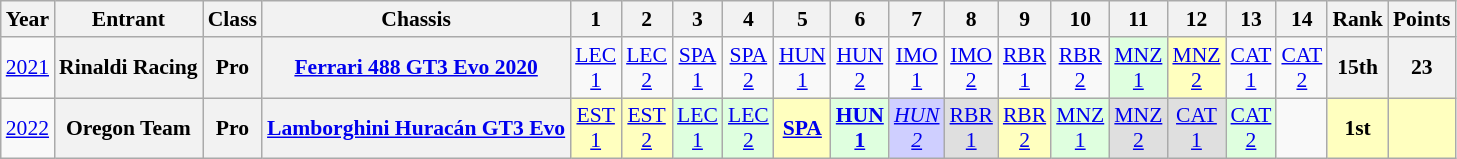<table class="wikitable" style="text-align:center; font-size:90%">
<tr>
<th>Year</th>
<th>Entrant</th>
<th>Class</th>
<th>Chassis</th>
<th>1</th>
<th>2</th>
<th>3</th>
<th>4</th>
<th>5</th>
<th>6</th>
<th>7</th>
<th>8</th>
<th>9</th>
<th>10</th>
<th>11</th>
<th>12</th>
<th>13</th>
<th>14</th>
<th>Rank</th>
<th>Points</th>
</tr>
<tr>
<td><a href='#'>2021</a></td>
<th nowrap>Rinaldi Racing</th>
<th>Pro</th>
<th nowrap><a href='#'>Ferrari 488 GT3 Evo 2020</a></th>
<td style="background:#;"><a href='#'>LEC<br>1</a><br></td>
<td style="background:#;"><a href='#'>LEC<br>2</a><br></td>
<td style="background:#;"><a href='#'>SPA<br>1</a><br></td>
<td style="background:#;"><a href='#'>SPA<br>2</a><br></td>
<td style="background:#;"><a href='#'>HUN<br>1</a><br></td>
<td style="background:#;"><a href='#'>HUN<br>2</a><br></td>
<td style="background:#;"><a href='#'>IMO<br>1</a><br></td>
<td style="background:#;"><a href='#'>IMO<br>2</a><br></td>
<td style="background:#;"><a href='#'>RBR<br>1</a><br></td>
<td style="background:#;"><a href='#'>RBR<br>2</a><br></td>
<td style="background:#DFFFDF;"><a href='#'>MNZ<br>1</a><br></td>
<td style="background:#FFFFBF;"><a href='#'>MNZ<br>2</a><br></td>
<td style="background:#;"><a href='#'>CAT<br>1</a><br></td>
<td style="background:#;"><a href='#'>CAT<br>2</a><br></td>
<th>15th</th>
<th>23</th>
</tr>
<tr>
<td><a href='#'>2022</a></td>
<th>Oregon Team</th>
<th>Pro</th>
<th><a href='#'>Lamborghini Huracán GT3 Evo</a></th>
<td style="background:#FFFFBF;"><a href='#'>EST<br>1</a><br></td>
<td style="background:#FFFFBF;"><a href='#'>EST<br>2</a><br></td>
<td style="background:#DFFFDF;"><a href='#'>LEC<br>1</a><br></td>
<td style="background:#DFFFDF;"><a href='#'>LEC<br>2</a><br></td>
<td style="background:#FFFFBF;"><strong><a href='#'>SPA</a></strong><br></td>
<td style="background:#DFFFDF;"><strong><a href='#'>HUN<br>1</a></strong><br></td>
<td style="background:#CFCFFF;"><em><a href='#'>HUN<br>2</a></em><br></td>
<td style="background:#DFDFDF;"><a href='#'>RBR<br>1</a><br></td>
<td style="background:#FFFFBF;"><a href='#'>RBR<br>2</a><br></td>
<td style="background:#DFFFDF;"><a href='#'>MNZ<br>1</a><br></td>
<td style="background:#DFDFDF;"><a href='#'>MNZ<br>2</a><br></td>
<td style="background:#DFDFDF;"><a href='#'>CAT<br>1</a><br></td>
<td style="background:#DFFFDF;"><a href='#'>CAT<br>2</a><br></td>
<td></td>
<th style="background:#FFFFBF;">1st</th>
<th style="background:#FFFFBF;"></th>
</tr>
</table>
